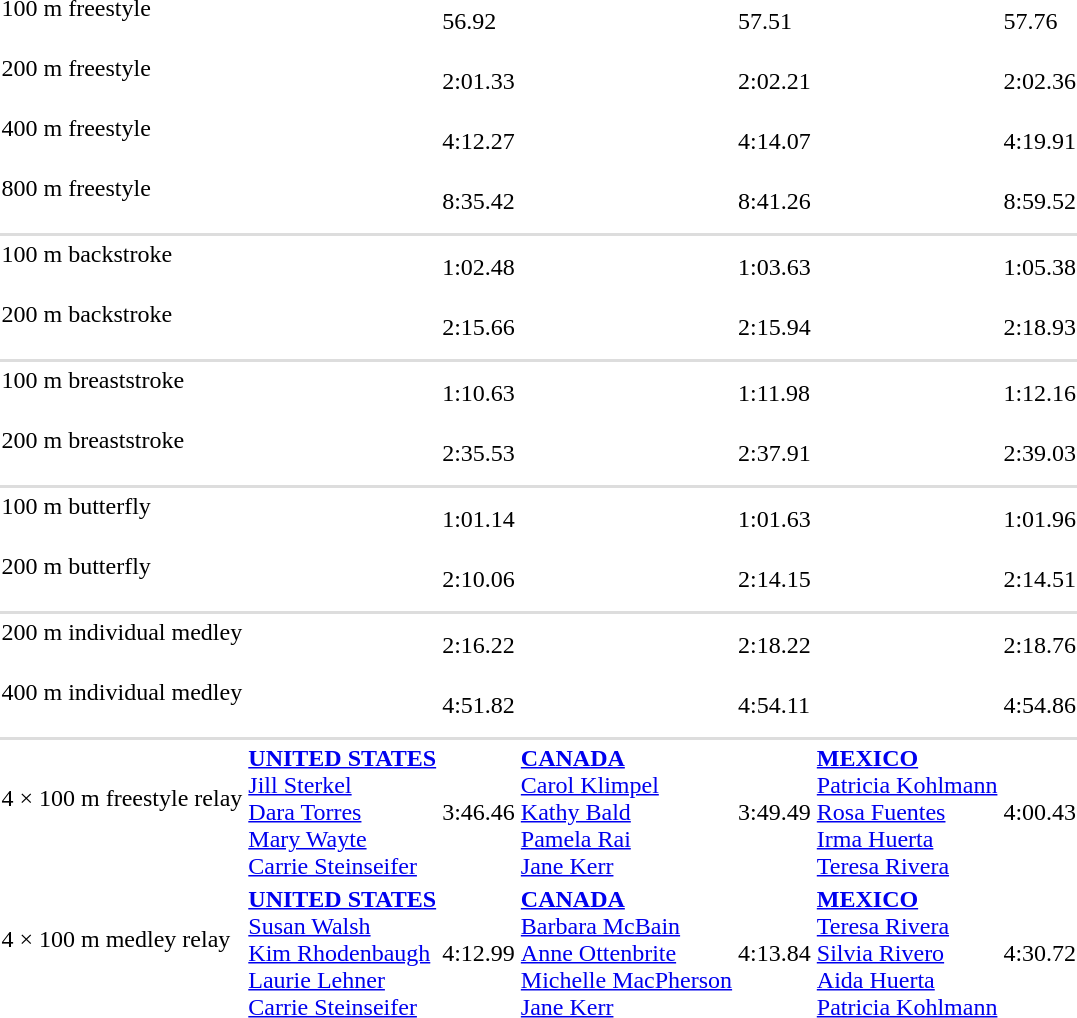<table>
<tr>
<td>100 m freestyle <br>  </td>
<td></td>
<td>56.92</td>
<td></td>
<td>57.51</td>
<td></td>
<td>57.76</td>
</tr>
<tr>
<td>200 m freestyle <br>  </td>
<td></td>
<td>2:01.33</td>
<td></td>
<td>2:02.21</td>
<td></td>
<td>2:02.36</td>
</tr>
<tr>
<td>400 m freestyle <br>  </td>
<td></td>
<td>4:12.27</td>
<td></td>
<td>4:14.07</td>
<td></td>
<td>4:19.91</td>
</tr>
<tr>
<td>800 m freestyle <br>  </td>
<td></td>
<td>8:35.42</td>
<td></td>
<td>8:41.26</td>
<td></td>
<td>8:59.52</td>
</tr>
<tr style="background:#ddd;">
<td colspan=7></td>
</tr>
<tr>
<td>100 m backstroke <br>  </td>
<td></td>
<td>1:02.48</td>
<td></td>
<td>1:03.63</td>
<td></td>
<td>1:05.38</td>
</tr>
<tr>
<td>200 m backstroke <br>  </td>
<td></td>
<td>2:15.66</td>
<td></td>
<td>2:15.94</td>
<td></td>
<td>2:18.93</td>
</tr>
<tr style="background:#ddd;">
<td colspan=7></td>
</tr>
<tr>
<td>100 m breaststroke <br>  </td>
<td></td>
<td>1:10.63</td>
<td></td>
<td>1:11.98</td>
<td></td>
<td>1:12.16</td>
</tr>
<tr>
<td>200 m breaststroke <br>  </td>
<td></td>
<td>2:35.53</td>
<td></td>
<td>2:37.91</td>
<td></td>
<td>2:39.03</td>
</tr>
<tr style="background:#ddd;">
<td colspan=7></td>
</tr>
<tr>
<td>100 m butterfly <br>  </td>
<td></td>
<td>1:01.14</td>
<td></td>
<td>1:01.63</td>
<td></td>
<td>1:01.96</td>
</tr>
<tr>
<td>200 m butterfly <br>  </td>
<td></td>
<td>2:10.06</td>
<td></td>
<td>2:14.15</td>
<td></td>
<td>2:14.51</td>
</tr>
<tr style="background:#ddd;">
<td colspan=7></td>
</tr>
<tr>
<td>200 m individual medley <br>  </td>
<td></td>
<td>2:16.22</td>
<td></td>
<td>2:18.22</td>
<td></td>
<td>2:18.76</td>
</tr>
<tr>
<td>400 m individual medley <br>  </td>
<td></td>
<td>4:51.82</td>
<td></td>
<td>4:54.11</td>
<td></td>
<td>4:54.86</td>
</tr>
<tr style="background:#ddd;">
<td colspan=7></td>
</tr>
<tr>
<td>4 × 100 m freestyle relay <br>  </td>
<td> <strong><a href='#'>UNITED STATES</a></strong><br><a href='#'>Jill Sterkel</a><br><a href='#'>Dara Torres</a><br><a href='#'>Mary Wayte</a><br><a href='#'>Carrie Steinseifer</a></td>
<td>3:46.46</td>
<td> <strong><a href='#'>CANADA</a></strong><br><a href='#'>Carol Klimpel</a><br><a href='#'>Kathy Bald</a><br><a href='#'>Pamela Rai</a><br><a href='#'>Jane Kerr</a></td>
<td>3:49.49</td>
<td> <strong><a href='#'>MEXICO</a></strong><br><a href='#'>Patricia Kohlmann</a><br><a href='#'>Rosa Fuentes</a><br><a href='#'>Irma Huerta</a><br><a href='#'>Teresa Rivera</a></td>
<td>4:00.43</td>
</tr>
<tr>
<td>4 × 100 m medley relay <br>  </td>
<td> <strong><a href='#'>UNITED STATES</a></strong><br><a href='#'>Susan Walsh</a><br><a href='#'>Kim Rhodenbaugh</a><br><a href='#'>Laurie Lehner</a><br><a href='#'>Carrie Steinseifer</a></td>
<td>4:12.99</td>
<td> <strong><a href='#'>CANADA</a></strong><br><a href='#'>Barbara McBain</a><br><a href='#'>Anne Ottenbrite</a><br><a href='#'>Michelle MacPherson</a><br><a href='#'>Jane Kerr</a></td>
<td>4:13.84</td>
<td> <strong><a href='#'>MEXICO</a></strong><br><a href='#'>Teresa Rivera</a><br><a href='#'>Silvia Rivero</a><br><a href='#'>Aida Huerta</a><br><a href='#'>Patricia Kohlmann</a></td>
<td>4:30.72</td>
</tr>
</table>
